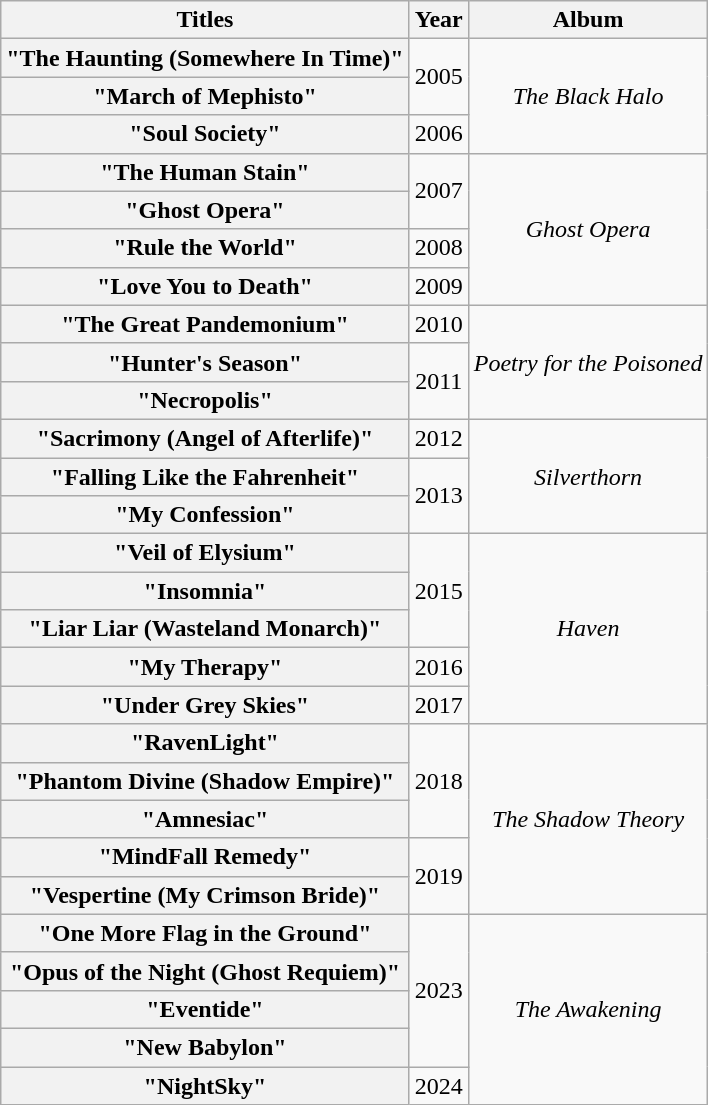<table class="wikitable" style="text-align:center;">
<tr>
<th>Titles</th>
<th>Year</th>
<th>Album</th>
</tr>
<tr>
<th scope="row">"The Haunting (Somewhere In Time)"</th>
<td rowspan="2">2005</td>
<td rowspan="3"><em>The Black Halo</em></td>
</tr>
<tr>
<th scope="row">"March of Mephisto"</th>
</tr>
<tr>
<th scope="row">"Soul Society"</th>
<td>2006</td>
</tr>
<tr>
<th scope="row">"The Human Stain"</th>
<td rowspan="2">2007</td>
<td rowspan="4"><em>Ghost Opera</em></td>
</tr>
<tr>
<th scope="row">"Ghost Opera"</th>
</tr>
<tr>
<th scope="row">"Rule the World"</th>
<td>2008</td>
</tr>
<tr>
<th scope="row">"Love You to Death"</th>
<td>2009</td>
</tr>
<tr>
<th scope="row">"The Great Pandemonium"</th>
<td>2010</td>
<td rowspan="3"><em>Poetry for the Poisoned</em></td>
</tr>
<tr>
<th scope="row">"Hunter's Season"</th>
<td rowspan="2">2011</td>
</tr>
<tr>
<th scope="row">"Necropolis"</th>
</tr>
<tr>
<th scope="row">"Sacrimony (Angel of Afterlife)"</th>
<td>2012</td>
<td rowspan="3"><em>Silverthorn</em></td>
</tr>
<tr>
<th scope="row">"Falling Like the Fahrenheit"</th>
<td rowspan="2">2013</td>
</tr>
<tr>
<th scope="row">"My Confession"</th>
</tr>
<tr>
<th scope="row">"Veil of Elysium"</th>
<td rowspan="3">2015</td>
<td rowspan="5"><em>Haven</em></td>
</tr>
<tr>
<th scope="row">"Insomnia"</th>
</tr>
<tr>
<th scope="row">"Liar Liar (Wasteland Monarch)"</th>
</tr>
<tr>
<th scope="row">"My Therapy"</th>
<td>2016</td>
</tr>
<tr>
<th scope="row">"Under Grey Skies"</th>
<td>2017</td>
</tr>
<tr>
<th scope="row">"RavenLight"</th>
<td rowspan="3">2018</td>
<td rowspan="5"><em>The Shadow Theory</em></td>
</tr>
<tr>
<th scope="row">"Phantom Divine (Shadow Empire)"</th>
</tr>
<tr>
<th scope="row">"Amnesiac"</th>
</tr>
<tr>
<th scope="row">"MindFall Remedy"</th>
<td rowspan="2">2019</td>
</tr>
<tr>
<th scope="row">"Vespertine (My Crimson Bride)"</th>
</tr>
<tr>
<th scope="row">"One More Flag in the Ground"</th>
<td rowspan="4">2023</td>
<td rowspan="5"><em>The Awakening</em></td>
</tr>
<tr>
<th scope="row">"Opus of the Night (Ghost Requiem)"</th>
</tr>
<tr>
<th scope="row">"Eventide"</th>
</tr>
<tr>
<th scope="row">"New Babylon"</th>
</tr>
<tr>
<th scope="row">"NightSky"</th>
<td rowspan="1">2024</td>
</tr>
</table>
